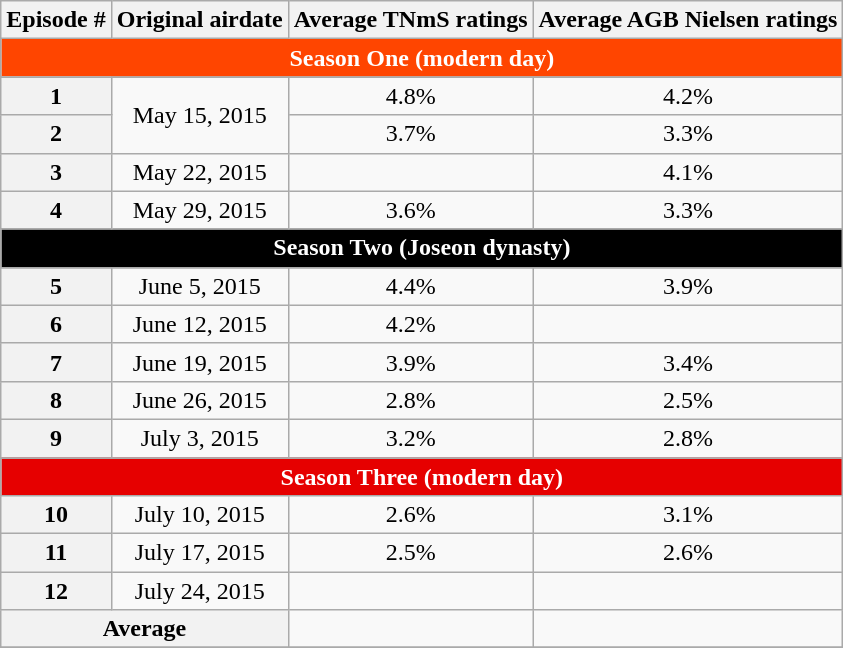<table class=wikitable style="text-align:center">
<tr>
<th>Episode #</th>
<th>Original airdate</th>
<th>Average TNmS ratings</th>
<th>Average AGB Nielsen ratings</th>
</tr>
<tr align=center>
<th style="background:#FF4500; color:#fff;" colspan="7">Season One (modern day)</th>
</tr>
<tr align=center>
</tr>
<tr>
<th>1</th>
<td rowspan="2">May 15, 2015</td>
<td>4.8%</td>
<td>4.2%</td>
</tr>
<tr>
<th>2</th>
<td>3.7%</td>
<td>3.3%</td>
</tr>
<tr>
<th>3</th>
<td>May 22, 2015</td>
<td></td>
<td>4.1%</td>
</tr>
<tr>
<th>4</th>
<td>May 29, 2015</td>
<td>3.6%</td>
<td>3.3%</td>
</tr>
<tr align=center>
<th style="background:#000000; color:#fff;" colspan="7">Season Two (Joseon dynasty)</th>
</tr>
<tr align=center>
</tr>
<tr>
<th>5</th>
<td>June 5, 2015</td>
<td>4.4%</td>
<td>3.9%</td>
</tr>
<tr>
<th>6</th>
<td>June 12, 2015</td>
<td>4.2%</td>
<td></td>
</tr>
<tr>
<th>7</th>
<td>June 19, 2015</td>
<td>3.9%</td>
<td>3.4%</td>
</tr>
<tr>
<th>8</th>
<td>June 26, 2015</td>
<td>2.8%</td>
<td>2.5%</td>
</tr>
<tr>
<th>9</th>
<td>July 3, 2015</td>
<td>3.2%</td>
<td>2.8%</td>
</tr>
<tr>
</tr>
<tr align=center>
<th style="background:#E60000; color:#fff;" colspan="7">Season Three (modern day)</th>
</tr>
<tr align=center>
<th>10</th>
<td>July 10, 2015</td>
<td>2.6%</td>
<td>3.1%</td>
</tr>
<tr>
<th>11</th>
<td>July 17, 2015</td>
<td>2.5%</td>
<td>2.6%</td>
</tr>
<tr>
<th>12</th>
<td>July 24, 2015</td>
<td></td>
<td></td>
</tr>
<tr>
<th colspan=2>Average</th>
<td></td>
<td></td>
</tr>
<tr>
</tr>
</table>
